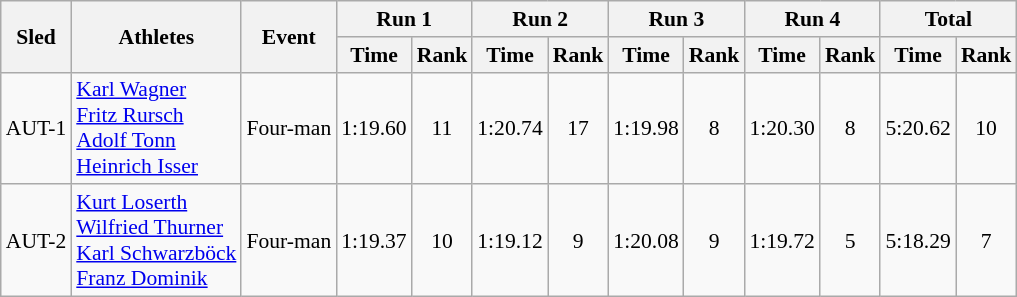<table class="wikitable"  border="1" style="font-size:90%">
<tr>
<th rowspan="2">Sled</th>
<th rowspan="2">Athletes</th>
<th rowspan="2">Event</th>
<th colspan="2">Run 1</th>
<th colspan="2">Run 2</th>
<th colspan="2">Run 3</th>
<th colspan="2">Run 4</th>
<th colspan="2">Total</th>
</tr>
<tr>
<th>Time</th>
<th>Rank</th>
<th>Time</th>
<th>Rank</th>
<th>Time</th>
<th>Rank</th>
<th>Time</th>
<th>Rank</th>
<th>Time</th>
<th>Rank</th>
</tr>
<tr>
<td align="center">AUT-1</td>
<td><a href='#'>Karl Wagner</a><br><a href='#'>Fritz Rursch</a><br><a href='#'>Adolf Tonn</a><br><a href='#'>Heinrich Isser</a></td>
<td>Four-man</td>
<td align="center">1:19.60</td>
<td align="center">11</td>
<td align="center">1:20.74</td>
<td align="center">17</td>
<td align="center">1:19.98</td>
<td align="center">8</td>
<td align="center">1:20.30</td>
<td align="center">8</td>
<td align="center">5:20.62</td>
<td align="center">10</td>
</tr>
<tr>
<td align="center">AUT-2</td>
<td><a href='#'>Kurt Loserth</a><br><a href='#'>Wilfried Thurner</a><br><a href='#'>Karl Schwarzböck</a><br><a href='#'>Franz Dominik</a></td>
<td>Four-man</td>
<td align="center">1:19.37</td>
<td align="center">10</td>
<td align="center">1:19.12</td>
<td align="center">9</td>
<td align="center">1:20.08</td>
<td align="center">9</td>
<td align="center">1:19.72</td>
<td align="center">5</td>
<td align="center">5:18.29</td>
<td align="center">7</td>
</tr>
</table>
